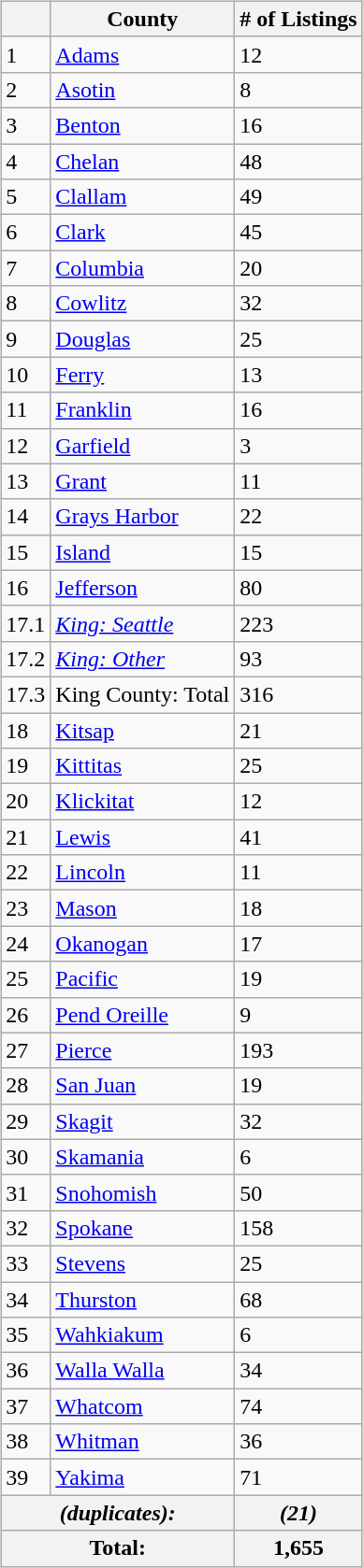<table width=100%>
<tr>
<td style="width:330px; vertical-align:top"><br>



</td>
<td style="width:330px; vertical-align:top" align="center"><br><table class="wikitable sortable">
<tr>
<th></th>
<th><strong>County</strong></th>
<th><strong># of Listings</strong></th>
</tr>
<tr ->
<td>1</td>
<td><a href='#'>Adams</a></td>
<td>12</td>
</tr>
<tr ->
<td>2</td>
<td><a href='#'>Asotin</a></td>
<td>8</td>
</tr>
<tr ->
<td>3</td>
<td><a href='#'>Benton</a></td>
<td>16</td>
</tr>
<tr ->
<td>4</td>
<td><a href='#'>Chelan</a></td>
<td>48</td>
</tr>
<tr ->
<td>5</td>
<td><a href='#'>Clallam</a></td>
<td>49</td>
</tr>
<tr ->
<td>6</td>
<td><a href='#'>Clark</a></td>
<td>45</td>
</tr>
<tr ->
<td>7</td>
<td><a href='#'>Columbia</a></td>
<td>20</td>
</tr>
<tr ->
<td>8</td>
<td><a href='#'>Cowlitz</a></td>
<td>32</td>
</tr>
<tr ->
<td>9</td>
<td><a href='#'>Douglas</a></td>
<td>25</td>
</tr>
<tr ->
<td>10</td>
<td><a href='#'>Ferry</a></td>
<td>13</td>
</tr>
<tr ->
<td>11</td>
<td><a href='#'>Franklin</a></td>
<td>16</td>
</tr>
<tr ->
<td>12</td>
<td><a href='#'>Garfield</a></td>
<td>3</td>
</tr>
<tr ->
<td>13</td>
<td><a href='#'>Grant</a></td>
<td>11</td>
</tr>
<tr ->
<td>14</td>
<td><a href='#'>Grays Harbor</a></td>
<td>22</td>
</tr>
<tr ->
<td>15</td>
<td><a href='#'>Island</a></td>
<td>15</td>
</tr>
<tr ->
<td>16</td>
<td><a href='#'>Jefferson</a></td>
<td>80</td>
</tr>
<tr ->
<td>17.1</td>
<td><em><a href='#'>King: Seattle</a></em></td>
<td>223</td>
</tr>
<tr ->
<td>17.2</td>
<td><em><a href='#'>King: Other</a></em></td>
<td>93</td>
</tr>
<tr ->
<td>17.3</td>
<td>King County: Total</td>
<td>316</td>
</tr>
<tr ->
<td>18</td>
<td><a href='#'>Kitsap</a></td>
<td>21</td>
</tr>
<tr ->
<td>19</td>
<td><a href='#'>Kittitas</a></td>
<td>25</td>
</tr>
<tr ->
<td>20</td>
<td><a href='#'>Klickitat</a></td>
<td>12</td>
</tr>
<tr ->
<td>21</td>
<td><a href='#'>Lewis</a></td>
<td>41</td>
</tr>
<tr ->
<td>22</td>
<td><a href='#'>Lincoln</a></td>
<td>11</td>
</tr>
<tr ->
<td>23</td>
<td><a href='#'>Mason</a></td>
<td>18</td>
</tr>
<tr ->
<td>24</td>
<td><a href='#'>Okanogan</a></td>
<td>17</td>
</tr>
<tr ->
<td>25</td>
<td><a href='#'>Pacific</a></td>
<td>19</td>
</tr>
<tr ->
<td>26</td>
<td><a href='#'>Pend Oreille</a></td>
<td>9</td>
</tr>
<tr ->
<td>27</td>
<td><a href='#'>Pierce</a></td>
<td>193</td>
</tr>
<tr ->
<td>28</td>
<td><a href='#'>San Juan</a></td>
<td>19</td>
</tr>
<tr ->
<td>29</td>
<td><a href='#'>Skagit</a></td>
<td>32</td>
</tr>
<tr ->
<td>30</td>
<td><a href='#'>Skamania</a></td>
<td>6</td>
</tr>
<tr ->
<td>31</td>
<td><a href='#'>Snohomish</a></td>
<td>50</td>
</tr>
<tr ->
<td>32</td>
<td><a href='#'>Spokane</a></td>
<td>158</td>
</tr>
<tr ->
<td>33</td>
<td><a href='#'>Stevens</a></td>
<td>25</td>
</tr>
<tr ->
<td>34</td>
<td><a href='#'>Thurston</a></td>
<td>68</td>
</tr>
<tr ->
<td>35</td>
<td><a href='#'>Wahkiakum</a></td>
<td>6</td>
</tr>
<tr ->
<td>36</td>
<td><a href='#'>Walla Walla</a></td>
<td>34</td>
</tr>
<tr ->
<td>37</td>
<td><a href='#'>Whatcom</a></td>
<td>74</td>
</tr>
<tr ->
<td>38</td>
<td><a href='#'>Whitman</a></td>
<td>36</td>
</tr>
<tr ->
<td>39</td>
<td><a href='#'>Yakima</a></td>
<td>71</td>
</tr>
<tr class="sortbottom">
<th colspan="2"><em>(duplicates):</em></th>
<th><em>(21)</em></th>
</tr>
<tr class="sortbottom">
<th colspan="2">Total:</th>
<th>1,655</th>
</tr>
</table>
</td>
<td style="width:330px; vertical-align:top"><br>


 
</td>
</tr>
</table>
